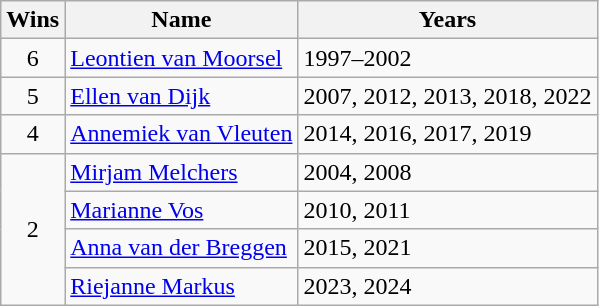<table class="wikitable">
<tr>
<th>Wins</th>
<th>Name</th>
<th>Years</th>
</tr>
<tr>
<td align=center>6</td>
<td><a href='#'>Leontien van Moorsel</a></td>
<td align=left>1997–2002</td>
</tr>
<tr>
<td align=center>5</td>
<td><a href='#'>Ellen van Dijk</a></td>
<td align=left>2007, 2012, 2013, 2018, 2022</td>
</tr>
<tr>
<td align=center>4</td>
<td><a href='#'>Annemiek van Vleuten</a></td>
<td align=left>2014, 2016, 2017, 2019</td>
</tr>
<tr>
<td align=center rowspan=4>2</td>
<td><a href='#'>Mirjam Melchers</a></td>
<td align=left>2004, 2008</td>
</tr>
<tr>
<td><a href='#'>Marianne Vos</a></td>
<td align=left>2010, 2011</td>
</tr>
<tr>
<td><a href='#'>Anna van der Breggen</a></td>
<td align=left>2015, 2021</td>
</tr>
<tr>
<td><a href='#'>Riejanne Markus</a></td>
<td align=left>2023, 2024</td>
</tr>
</table>
